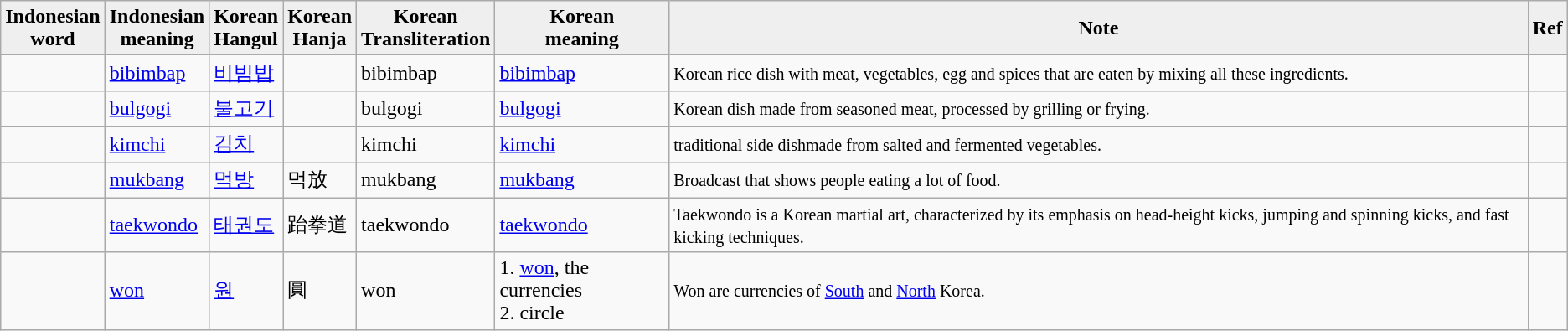<table class="wikitable">
<tr>
<th style="background:#efefef;">Indonesian <br>word</th>
<th style="background:#efefef;">Indonesian <br>meaning</th>
<th style="background:#efefef;">Korean<br>Hangul</th>
<th style="background:#efefef;">Korean<br>Hanja</th>
<th style="background:#efefef;">Korean<br>Transliteration</th>
<th style="background:#efefef;">Korean<br>meaning</th>
<th style="background:#efefef;">Note</th>
<th style="background:#efefef;">Ref</th>
</tr>
<tr>
<td></td>
<td><a href='#'>bibimbap</a></td>
<td><a href='#'>비빔밥</a></td>
<td></td>
<td>bibimbap</td>
<td><a href='#'>bibimbap</a></td>
<td><small>Korean rice dish with meat, vegetables, egg and spices that are eaten by mixing all these ingredients.</small></td>
<td></td>
</tr>
<tr>
<td></td>
<td><a href='#'>bulgogi</a></td>
<td><a href='#'>불고기</a></td>
<td></td>
<td>bulgogi</td>
<td><a href='#'>bulgogi</a></td>
<td><small>Korean dish made from seasoned meat, processed by grilling or frying.</small></td>
<td></td>
</tr>
<tr>
<td></td>
<td><a href='#'>kimchi</a></td>
<td><a href='#'>김치</a></td>
<td></td>
<td>kimchi</td>
<td><a href='#'>kimchi</a></td>
<td><small>traditional side dishmade from salted and fermented vegetables.</small></td>
<td></td>
</tr>
<tr>
<td></td>
<td><a href='#'>mukbang</a></td>
<td><a href='#'>먹방</a></td>
<td>먹放</td>
<td>mukbang</td>
<td><a href='#'>mukbang</a></td>
<td><small>Broadcast that shows people eating a lot of food.</small></td>
<td></td>
</tr>
<tr>
<td></td>
<td><a href='#'>taekwondo</a></td>
<td><a href='#'>태권도</a></td>
<td>跆拳道</td>
<td>taekwondo</td>
<td><a href='#'>taekwondo</a></td>
<td><small>Taekwondo is a Korean martial art, characterized by its emphasis on head-height kicks, jumping and spinning kicks, and fast kicking techniques.</small></td>
<td></td>
</tr>
<tr>
<td></td>
<td><a href='#'>won</a></td>
<td><a href='#'>원</a></td>
<td>圓</td>
<td>won</td>
<td>1. <a href='#'>won</a>, the currencies <br>2. circle</td>
<td><small>Won are currencies of <a href='#'>South</a> and <a href='#'>North</a> Korea.</small></td>
<td></td>
</tr>
</table>
